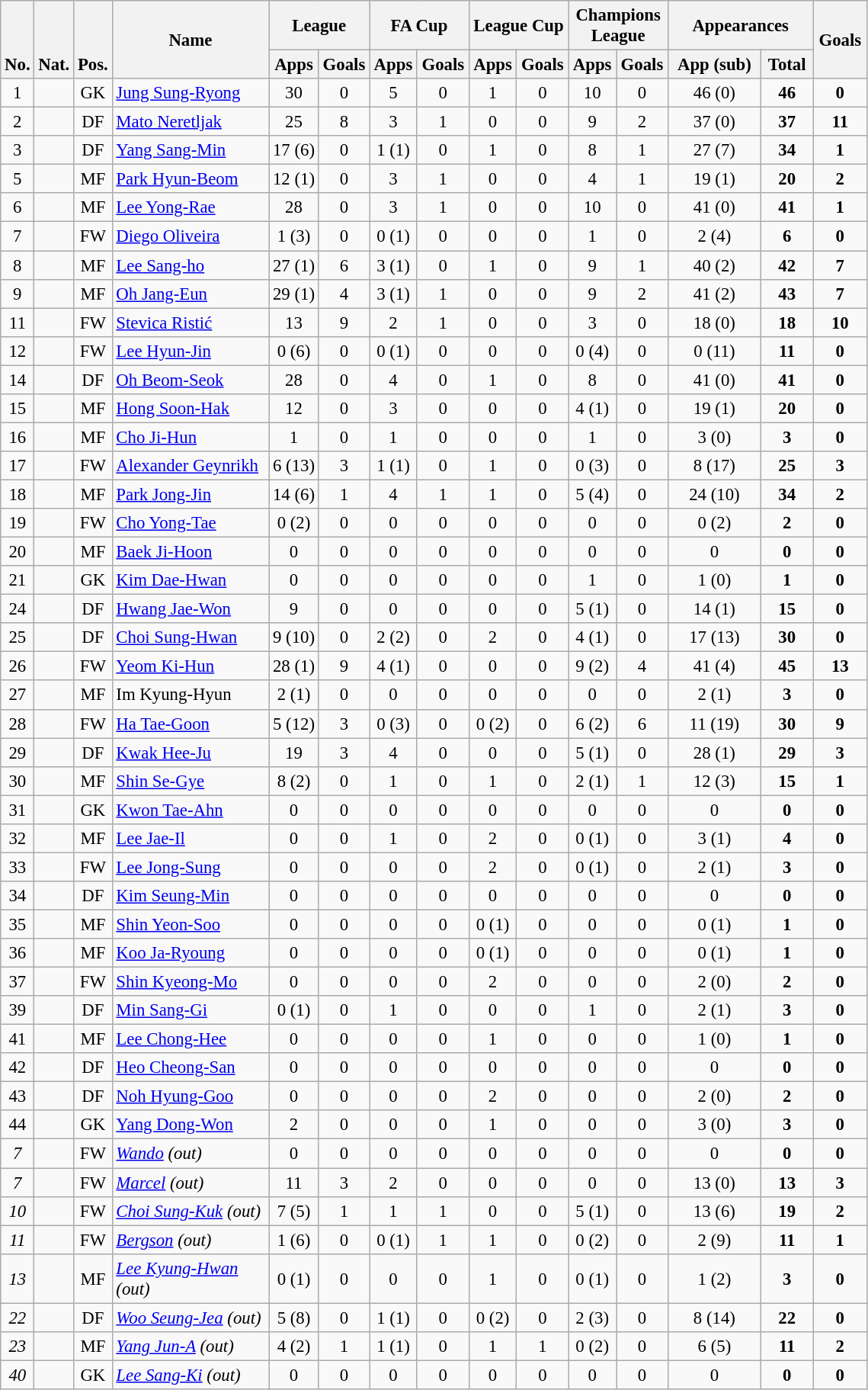<table class="wikitable" style="font-size: 95%; text-align: center;">
<tr>
<th rowspan="2" valign="bottom">No.</th>
<th rowspan="2" valign="bottom">Nat.</th>
<th rowspan="2" valign="bottom">Pos.</th>
<th rowspan="2" width="130">Name</th>
<th colspan="2" width="80">League</th>
<th colspan="2" width="80">FA Cup</th>
<th colspan="2" width="80">League Cup</th>
<th colspan="2" width="80">Champions League</th>
<th colspan="2" width="120">Appearances</th>
<th rowspan="2" width="40">Goals</th>
</tr>
<tr>
<th>Apps</th>
<th>Goals</th>
<th>Apps</th>
<th>Goals</th>
<th>Apps</th>
<th>Goals</th>
<th>Apps</th>
<th>Goals</th>
<th>App (sub)</th>
<th>Total</th>
</tr>
<tr>
<td>1</td>
<td></td>
<td>GK</td>
<td align="left"><a href='#'>Jung Sung-Ryong</a></td>
<td>30</td>
<td>0</td>
<td>5</td>
<td>0</td>
<td>1</td>
<td>0</td>
<td>10</td>
<td>0</td>
<td>46 (0)</td>
<td><strong>46</strong></td>
<td><strong>0</strong></td>
</tr>
<tr>
<td>2</td>
<td></td>
<td>DF</td>
<td align="left"><a href='#'>Mato Neretljak</a></td>
<td>25</td>
<td>8</td>
<td>3</td>
<td>1</td>
<td>0</td>
<td>0</td>
<td>9</td>
<td>2</td>
<td>37 (0)</td>
<td><strong>37</strong></td>
<td><strong>11</strong></td>
</tr>
<tr>
<td>3</td>
<td></td>
<td>DF</td>
<td align="left"><a href='#'>Yang Sang-Min</a></td>
<td>17 (6)</td>
<td>0</td>
<td>1 (1)</td>
<td>0</td>
<td>1</td>
<td>0</td>
<td>8</td>
<td>1</td>
<td>27 (7)</td>
<td><strong>34</strong></td>
<td><strong>1</strong></td>
</tr>
<tr>
<td>5</td>
<td></td>
<td>MF</td>
<td align="left"><a href='#'>Park Hyun-Beom</a></td>
<td>12 (1)</td>
<td>0</td>
<td>3</td>
<td>1</td>
<td>0</td>
<td>0</td>
<td>4</td>
<td>1</td>
<td>19 (1)</td>
<td><strong>20</strong></td>
<td><strong>2</strong></td>
</tr>
<tr>
<td>6</td>
<td></td>
<td>MF</td>
<td align="left"><a href='#'>Lee Yong-Rae</a></td>
<td>28</td>
<td>0</td>
<td>3</td>
<td>1</td>
<td>0</td>
<td>0</td>
<td>10</td>
<td>0</td>
<td>41 (0)</td>
<td><strong>41</strong></td>
<td><strong>1</strong></td>
</tr>
<tr>
<td>7</td>
<td></td>
<td>FW</td>
<td align="left"><a href='#'>Diego Oliveira</a></td>
<td>1 (3)</td>
<td>0</td>
<td>0 (1)</td>
<td>0</td>
<td>0</td>
<td>0</td>
<td>1</td>
<td>0</td>
<td>2 (4)</td>
<td><strong>6</strong></td>
<td><strong>0</strong></td>
</tr>
<tr>
<td>8</td>
<td></td>
<td>MF</td>
<td align="left"><a href='#'>Lee Sang-ho</a></td>
<td>27 (1)</td>
<td>6</td>
<td>3 (1)</td>
<td>0</td>
<td>1</td>
<td>0</td>
<td>9</td>
<td>1</td>
<td>40 (2)</td>
<td><strong>42</strong></td>
<td><strong>7</strong></td>
</tr>
<tr>
<td>9</td>
<td></td>
<td>MF</td>
<td align="left"><a href='#'>Oh Jang-Eun</a></td>
<td>29 (1)</td>
<td>4</td>
<td>3 (1)</td>
<td>1</td>
<td>0</td>
<td>0</td>
<td>9</td>
<td>2</td>
<td>41 (2)</td>
<td><strong>43</strong></td>
<td><strong>7</strong></td>
</tr>
<tr>
<td>11</td>
<td></td>
<td>FW</td>
<td align="left"><a href='#'>Stevica Ristić</a></td>
<td>13</td>
<td>9</td>
<td>2</td>
<td>1</td>
<td>0</td>
<td>0</td>
<td>3</td>
<td>0</td>
<td>18 (0)</td>
<td><strong>18</strong></td>
<td><strong>10</strong></td>
</tr>
<tr>
<td>12</td>
<td></td>
<td>FW</td>
<td align="left"><a href='#'>Lee Hyun-Jin</a></td>
<td>0 (6)</td>
<td>0</td>
<td>0 (1)</td>
<td>0</td>
<td>0</td>
<td>0</td>
<td>0 (4)</td>
<td>0</td>
<td>0 (11)</td>
<td><strong>11</strong></td>
<td><strong>0</strong></td>
</tr>
<tr>
<td>14</td>
<td></td>
<td>DF</td>
<td align="left"><a href='#'>Oh Beom-Seok</a></td>
<td>28</td>
<td>0</td>
<td>4</td>
<td>0</td>
<td>1</td>
<td>0</td>
<td>8</td>
<td>0</td>
<td>41 (0)</td>
<td><strong>41</strong></td>
<td><strong>0</strong></td>
</tr>
<tr>
<td>15</td>
<td></td>
<td>MF</td>
<td align="left"><a href='#'>Hong Soon-Hak</a></td>
<td>12</td>
<td>0</td>
<td>3</td>
<td>0</td>
<td>0</td>
<td>0</td>
<td>4 (1)</td>
<td>0</td>
<td>19 (1)</td>
<td><strong>20</strong></td>
<td><strong>0</strong></td>
</tr>
<tr>
<td>16</td>
<td></td>
<td>MF</td>
<td align="left"><a href='#'>Cho Ji-Hun</a></td>
<td>1</td>
<td>0</td>
<td>1</td>
<td>0</td>
<td>0</td>
<td>0</td>
<td>1</td>
<td>0</td>
<td>3 (0)</td>
<td><strong>3</strong></td>
<td><strong>0</strong></td>
</tr>
<tr>
<td>17</td>
<td></td>
<td>FW</td>
<td align="left"><a href='#'>Alexander Geynrikh</a></td>
<td>6 (13)</td>
<td>3</td>
<td>1 (1)</td>
<td>0</td>
<td>1</td>
<td>0</td>
<td>0 (3)</td>
<td>0</td>
<td>8 (17)</td>
<td><strong>25</strong></td>
<td><strong>3</strong></td>
</tr>
<tr>
<td>18</td>
<td></td>
<td>MF</td>
<td align="left"><a href='#'>Park Jong-Jin</a></td>
<td>14 (6)</td>
<td>1</td>
<td>4</td>
<td>1</td>
<td>1</td>
<td>0</td>
<td>5 (4)</td>
<td>0</td>
<td>24 (10)</td>
<td><strong>34</strong></td>
<td><strong>2</strong></td>
</tr>
<tr>
<td>19</td>
<td></td>
<td>FW</td>
<td align="left"><a href='#'>Cho Yong-Tae</a></td>
<td>0 (2)</td>
<td>0</td>
<td>0</td>
<td>0</td>
<td>0</td>
<td>0</td>
<td>0</td>
<td>0</td>
<td>0 (2)</td>
<td><strong>2</strong></td>
<td><strong>0</strong></td>
</tr>
<tr>
<td>20</td>
<td></td>
<td>MF</td>
<td align="left"><a href='#'>Baek Ji-Hoon</a></td>
<td>0</td>
<td>0</td>
<td>0</td>
<td>0</td>
<td>0</td>
<td>0</td>
<td>0</td>
<td>0</td>
<td>0</td>
<td><strong>0</strong></td>
<td><strong>0</strong></td>
</tr>
<tr>
<td>21</td>
<td></td>
<td>GK</td>
<td align="left"><a href='#'>Kim Dae-Hwan</a></td>
<td>0</td>
<td>0</td>
<td>0</td>
<td>0</td>
<td>0</td>
<td>0</td>
<td>1</td>
<td>0</td>
<td>1 (0)</td>
<td><strong>1</strong></td>
<td><strong>0</strong></td>
</tr>
<tr>
<td>24</td>
<td></td>
<td>DF</td>
<td align="left"><a href='#'>Hwang Jae-Won</a></td>
<td>9</td>
<td>0</td>
<td>0</td>
<td>0</td>
<td>0</td>
<td>0</td>
<td>5 (1)</td>
<td>0</td>
<td>14 (1)</td>
<td><strong>15</strong></td>
<td><strong>0</strong></td>
</tr>
<tr>
<td>25</td>
<td></td>
<td>DF</td>
<td align="left"><a href='#'>Choi Sung-Hwan</a></td>
<td>9 (10)</td>
<td>0</td>
<td>2 (2)</td>
<td>0</td>
<td>2</td>
<td>0</td>
<td>4 (1)</td>
<td>0</td>
<td>17 (13)</td>
<td><strong>30</strong></td>
<td><strong>0</strong></td>
</tr>
<tr>
<td>26</td>
<td></td>
<td>FW</td>
<td align="left"><a href='#'>Yeom Ki-Hun</a></td>
<td>28 (1)</td>
<td>9</td>
<td>4 (1)</td>
<td>0</td>
<td>0</td>
<td>0</td>
<td>9 (2)</td>
<td>4</td>
<td>41 (4)</td>
<td><strong>45</strong></td>
<td><strong>13</strong></td>
</tr>
<tr>
<td>27</td>
<td></td>
<td>MF</td>
<td align="left">Im Kyung-Hyun</td>
<td>2 (1)</td>
<td>0</td>
<td>0</td>
<td>0</td>
<td>0</td>
<td>0</td>
<td>0</td>
<td>0</td>
<td>2 (1)</td>
<td><strong>3</strong></td>
<td><strong>0</strong></td>
</tr>
<tr>
<td>28</td>
<td></td>
<td>FW</td>
<td align="left"><a href='#'>Ha Tae-Goon</a></td>
<td>5 (12)</td>
<td>3</td>
<td>0 (3)</td>
<td>0</td>
<td>0 (2)</td>
<td>0</td>
<td>6 (2)</td>
<td>6</td>
<td>11 (19)</td>
<td><strong>30</strong></td>
<td><strong>9</strong></td>
</tr>
<tr>
<td>29</td>
<td></td>
<td>DF</td>
<td align="left"><a href='#'>Kwak Hee-Ju</a></td>
<td>19</td>
<td>3</td>
<td>4</td>
<td>0</td>
<td>0</td>
<td>0</td>
<td>5 (1)</td>
<td>0</td>
<td>28 (1)</td>
<td><strong>29</strong></td>
<td><strong>3</strong></td>
</tr>
<tr>
<td>30</td>
<td></td>
<td>MF</td>
<td align="left"><a href='#'>Shin Se-Gye</a></td>
<td>8 (2)</td>
<td>0</td>
<td>1</td>
<td>0</td>
<td>1</td>
<td>0</td>
<td>2 (1)</td>
<td>1</td>
<td>12 (3)</td>
<td><strong>15</strong></td>
<td><strong>1</strong></td>
</tr>
<tr>
<td>31</td>
<td></td>
<td>GK</td>
<td align="left"><a href='#'>Kwon Tae-Ahn</a></td>
<td>0</td>
<td>0</td>
<td>0</td>
<td>0</td>
<td>0</td>
<td>0</td>
<td>0</td>
<td>0</td>
<td>0</td>
<td><strong>0</strong></td>
<td><strong>0</strong></td>
</tr>
<tr>
<td>32</td>
<td></td>
<td>MF</td>
<td align="left"><a href='#'>Lee Jae-Il</a></td>
<td>0</td>
<td>0</td>
<td>1</td>
<td>0</td>
<td>2</td>
<td>0</td>
<td>0 (1)</td>
<td>0</td>
<td>3 (1)</td>
<td><strong>4</strong></td>
<td><strong>0</strong></td>
</tr>
<tr>
<td>33</td>
<td></td>
<td>FW</td>
<td align="left"><a href='#'>Lee Jong-Sung</a></td>
<td>0</td>
<td>0</td>
<td>0</td>
<td>0</td>
<td>2</td>
<td>0</td>
<td>0 (1)</td>
<td>0</td>
<td>2 (1)</td>
<td><strong>3</strong></td>
<td><strong>0</strong></td>
</tr>
<tr>
<td>34</td>
<td></td>
<td>DF</td>
<td align="left"><a href='#'>Kim Seung-Min</a></td>
<td>0</td>
<td>0</td>
<td>0</td>
<td>0</td>
<td>0</td>
<td>0</td>
<td>0</td>
<td>0</td>
<td>0</td>
<td><strong>0</strong></td>
<td><strong>0</strong></td>
</tr>
<tr>
<td>35</td>
<td></td>
<td>MF</td>
<td align="left"><a href='#'>Shin Yeon-Soo</a></td>
<td>0</td>
<td>0</td>
<td>0</td>
<td>0</td>
<td>0 (1)</td>
<td>0</td>
<td>0</td>
<td>0</td>
<td>0 (1)</td>
<td><strong>1</strong></td>
<td><strong>0</strong></td>
</tr>
<tr>
<td>36</td>
<td></td>
<td>MF</td>
<td align="left"><a href='#'>Koo Ja-Ryoung</a></td>
<td>0</td>
<td>0</td>
<td>0</td>
<td>0</td>
<td>0 (1)</td>
<td>0</td>
<td>0</td>
<td>0</td>
<td>0 (1)</td>
<td><strong>1</strong></td>
<td><strong>0</strong></td>
</tr>
<tr>
<td>37</td>
<td></td>
<td>FW</td>
<td align="left"><a href='#'>Shin Kyeong-Mo</a></td>
<td>0</td>
<td>0</td>
<td>0</td>
<td>0</td>
<td>2</td>
<td>0</td>
<td>0</td>
<td>0</td>
<td>2 (0)</td>
<td><strong>2</strong></td>
<td><strong>0</strong></td>
</tr>
<tr>
<td>39</td>
<td></td>
<td>DF</td>
<td align="left"><a href='#'>Min Sang-Gi</a></td>
<td>0 (1)</td>
<td>0</td>
<td>1</td>
<td>0</td>
<td>0</td>
<td>0</td>
<td>1</td>
<td>0</td>
<td>2 (1)</td>
<td><strong>3</strong></td>
<td><strong>0</strong></td>
</tr>
<tr>
<td>41</td>
<td></td>
<td>MF</td>
<td align="left"><a href='#'>Lee Chong-Hee</a></td>
<td>0</td>
<td>0</td>
<td>0</td>
<td>0</td>
<td>1</td>
<td>0</td>
<td>0</td>
<td>0</td>
<td>1 (0)</td>
<td><strong>1</strong></td>
<td><strong>0</strong></td>
</tr>
<tr>
<td>42</td>
<td></td>
<td>DF</td>
<td align="left"><a href='#'>Heo Cheong-San</a></td>
<td>0</td>
<td>0</td>
<td>0</td>
<td>0</td>
<td>0</td>
<td>0</td>
<td>0</td>
<td>0</td>
<td>0</td>
<td><strong>0</strong></td>
<td><strong>0</strong></td>
</tr>
<tr>
<td>43</td>
<td></td>
<td>DF</td>
<td align="left"><a href='#'>Noh Hyung-Goo</a></td>
<td>0</td>
<td>0</td>
<td>0</td>
<td>0</td>
<td>2</td>
<td>0</td>
<td>0</td>
<td>0</td>
<td>2 (0)</td>
<td><strong>2</strong></td>
<td><strong>0</strong></td>
</tr>
<tr>
<td>44</td>
<td></td>
<td>GK</td>
<td align="left"><a href='#'>Yang Dong-Won</a></td>
<td>2</td>
<td>0</td>
<td>0</td>
<td>0</td>
<td>1</td>
<td>0</td>
<td>0</td>
<td>0</td>
<td>3 (0)</td>
<td><strong>3</strong></td>
<td><strong>0</strong></td>
</tr>
<tr>
<td><em>7</em></td>
<td></td>
<td>FW</td>
<td align="left"><em><a href='#'>Wando</a> (out)</em></td>
<td>0</td>
<td>0</td>
<td>0</td>
<td>0</td>
<td>0</td>
<td>0</td>
<td>0</td>
<td>0</td>
<td>0</td>
<td><strong>0</strong></td>
<td><strong>0</strong></td>
</tr>
<tr>
<td><em>7</em></td>
<td></td>
<td>FW</td>
<td align="left"><em><a href='#'>Marcel</a> (out)</em></td>
<td>11</td>
<td>3</td>
<td>2</td>
<td>0</td>
<td>0</td>
<td>0</td>
<td>0</td>
<td>0</td>
<td>13 (0)</td>
<td><strong>13</strong></td>
<td><strong>3</strong></td>
</tr>
<tr>
<td><em>10</em></td>
<td></td>
<td>FW</td>
<td align="left"><em><a href='#'>Choi Sung-Kuk</a> (out)</em></td>
<td>7 (5)</td>
<td>1</td>
<td>1</td>
<td>1</td>
<td>0</td>
<td>0</td>
<td>5 (1)</td>
<td>0</td>
<td>13 (6)</td>
<td><strong>19</strong></td>
<td><strong>2</strong></td>
</tr>
<tr>
<td><em>11</em></td>
<td></td>
<td>FW</td>
<td align="left"><em><a href='#'>Bergson</a> (out)</em></td>
<td>1 (6)</td>
<td>0</td>
<td>0 (1)</td>
<td>1</td>
<td>1</td>
<td>0</td>
<td>0 (2)</td>
<td>0</td>
<td>2 (9)</td>
<td><strong>11</strong></td>
<td><strong>1</strong></td>
</tr>
<tr>
<td><em>13</em></td>
<td></td>
<td>MF</td>
<td align="left"><em><a href='#'>Lee Kyung-Hwan</a> (out)</em></td>
<td>0 (1)</td>
<td>0</td>
<td>0</td>
<td>0</td>
<td>1</td>
<td>0</td>
<td>0 (1)</td>
<td>0</td>
<td>1 (2)</td>
<td><strong>3</strong></td>
<td><strong>0</strong></td>
</tr>
<tr>
<td><em>22</em></td>
<td></td>
<td>DF</td>
<td align="left"><em><a href='#'>Woo Seung-Jea</a> (out)</em></td>
<td>5 (8)</td>
<td>0</td>
<td>1 (1)</td>
<td>0</td>
<td>0 (2)</td>
<td>0</td>
<td>2 (3)</td>
<td>0</td>
<td>8 (14)</td>
<td><strong>22</strong></td>
<td><strong>0</strong></td>
</tr>
<tr>
<td><em>23</em></td>
<td></td>
<td>MF</td>
<td align="left"><em><a href='#'>Yang Jun-A</a> (out)</em></td>
<td>4 (2)</td>
<td>1</td>
<td>1 (1)</td>
<td>0</td>
<td>1</td>
<td>1</td>
<td>0 (2)</td>
<td>0</td>
<td>6 (5)</td>
<td><strong>11</strong></td>
<td><strong>2</strong></td>
</tr>
<tr>
<td><em>40</em></td>
<td></td>
<td>GK</td>
<td align="left"><em><a href='#'>Lee Sang-Ki</a> (out)</em></td>
<td>0</td>
<td>0</td>
<td>0</td>
<td>0</td>
<td>0</td>
<td>0</td>
<td>0</td>
<td>0</td>
<td>0</td>
<td><strong>0</strong></td>
<td><strong>0</strong></td>
</tr>
</table>
